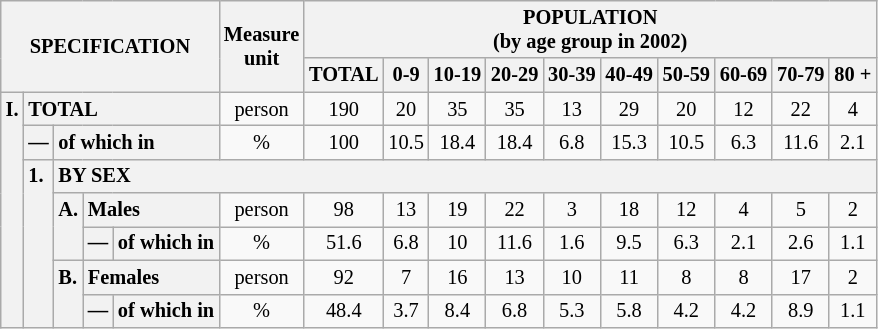<table class="wikitable" style="font-size:85%; text-align:center">
<tr>
<th rowspan="2" colspan="5">SPECIFICATION</th>
<th rowspan="2">Measure<br> unit</th>
<th colspan="10" rowspan="1">POPULATION<br> (by age group in 2002)</th>
</tr>
<tr>
<th>TOTAL</th>
<th>0-9</th>
<th>10-19</th>
<th>20-29</th>
<th>30-39</th>
<th>40-49</th>
<th>50-59</th>
<th>60-69</th>
<th>70-79</th>
<th>80 +</th>
</tr>
<tr>
<th style="text-align:left" valign="top" rowspan="7">I.</th>
<th style="text-align:left" colspan="4">TOTAL</th>
<td>person</td>
<td>190</td>
<td>20</td>
<td>35</td>
<td>35</td>
<td>13</td>
<td>29</td>
<td>20</td>
<td>12</td>
<td>22</td>
<td>4</td>
</tr>
<tr>
<th style="text-align:left" valign="top">—</th>
<th style="text-align:left" colspan="3">of which in</th>
<td>%</td>
<td>100</td>
<td>10.5</td>
<td>18.4</td>
<td>18.4</td>
<td>6.8</td>
<td>15.3</td>
<td>10.5</td>
<td>6.3</td>
<td>11.6</td>
<td>2.1</td>
</tr>
<tr>
<th style="text-align:left" valign="top" rowspan="5">1.</th>
<th style="text-align:left" colspan="14">BY SEX</th>
</tr>
<tr>
<th style="text-align:left" valign="top" rowspan="2">A.</th>
<th style="text-align:left" colspan="2">Males</th>
<td>person</td>
<td>98</td>
<td>13</td>
<td>19</td>
<td>22</td>
<td>3</td>
<td>18</td>
<td>12</td>
<td>4</td>
<td>5</td>
<td>2</td>
</tr>
<tr>
<th style="text-align:left" valign="top">—</th>
<th style="text-align:left" colspan="1">of which in</th>
<td>%</td>
<td>51.6</td>
<td>6.8</td>
<td>10</td>
<td>11.6</td>
<td>1.6</td>
<td>9.5</td>
<td>6.3</td>
<td>2.1</td>
<td>2.6</td>
<td>1.1</td>
</tr>
<tr>
<th style="text-align:left" valign="top" rowspan="2">B.</th>
<th style="text-align:left" colspan="2">Females</th>
<td>person</td>
<td>92</td>
<td>7</td>
<td>16</td>
<td>13</td>
<td>10</td>
<td>11</td>
<td>8</td>
<td>8</td>
<td>17</td>
<td>2</td>
</tr>
<tr>
<th style="text-align:left" valign="top">—</th>
<th style="text-align:left" colspan="1">of which in</th>
<td>%</td>
<td>48.4</td>
<td>3.7</td>
<td>8.4</td>
<td>6.8</td>
<td>5.3</td>
<td>5.8</td>
<td>4.2</td>
<td>4.2</td>
<td>8.9</td>
<td>1.1</td>
</tr>
</table>
